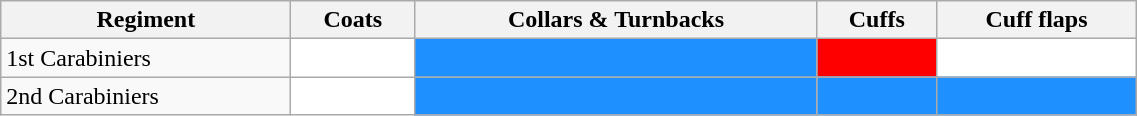<table class="wikitable sortable" style="width:60%;">
<tr>
<th>Regiment</th>
<th>Coats</th>
<th>Collars & Turnbacks</th>
<th>Cuffs</th>
<th>Cuff flaps</th>
</tr>
<tr>
<td>1st Carabiniers</td>
<td style="background:#fff;"></td>
<td style="background:#1e90ff;"></td>
<td style="background:#f00;"></td>
<td style="background:#fff;"></td>
</tr>
<tr>
<td>2nd Carabiniers</td>
<td style="background:#fff;"></td>
<td style="background:#1e90ff;"></td>
<td style="background:#1e90ff;"></td>
<td style="background:#1e90ff;"></td>
</tr>
</table>
